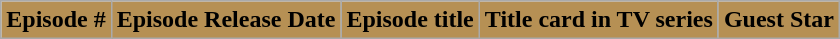<table class="wikitable">
<tr>
<th style="background-color: #B69054"><span>Episode #</span></th>
<th style="background-color: #B69054"><span>Episode Release Date</span></th>
<th style="background-color: #B69054"><span>Episode title</span></th>
<th style="background-color: #B69054"><span>Title card in TV series </span></th>
<th style="background-color: #B69054"><span>Guest Star </span><br>













</th>
</tr>
</table>
